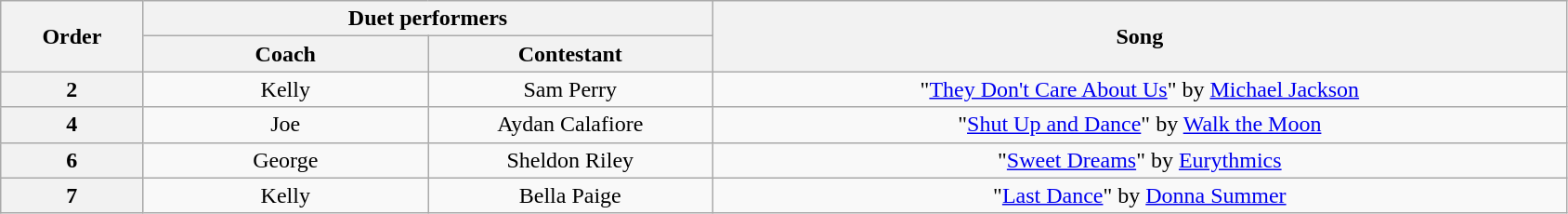<table class="wikitable" style="text-align:center; width:89%;">
<tr>
<th rowspan="2" width="5%">Order</th>
<th colspan="2">Duet performers</th>
<th rowspan="2" width="30%">Song</th>
</tr>
<tr>
<th width="10%">Coach</th>
<th width="10%">Contestant</th>
</tr>
<tr>
<th scope="row">2</th>
<td>Kelly</td>
<td>Sam Perry</td>
<td>"<a href='#'>They Don't Care About Us</a>" by <a href='#'>Michael Jackson</a></td>
</tr>
<tr>
<th scope="row">4</th>
<td>Joe</td>
<td>Aydan Calafiore</td>
<td>"<a href='#'>Shut Up and Dance</a>" by <a href='#'>Walk the Moon</a></td>
</tr>
<tr>
<th scope="row">6</th>
<td>George</td>
<td>Sheldon Riley</td>
<td>"<a href='#'>Sweet Dreams</a>" by <a href='#'>Eurythmics</a></td>
</tr>
<tr>
<th scope="row">7</th>
<td>Kelly</td>
<td>Bella Paige</td>
<td>"<a href='#'>Last Dance</a>" by <a href='#'>Donna Summer</a></td>
</tr>
</table>
